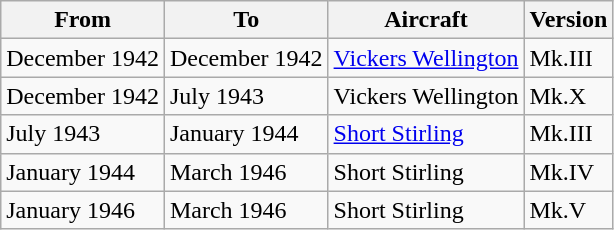<table class="wikitable">
<tr>
<th>From</th>
<th>To</th>
<th>Aircraft</th>
<th>Version</th>
</tr>
<tr>
<td>December 1942</td>
<td>December 1942</td>
<td><a href='#'>Vickers Wellington</a></td>
<td>Mk.III</td>
</tr>
<tr>
<td>December 1942</td>
<td>July 1943</td>
<td>Vickers Wellington</td>
<td>Mk.X</td>
</tr>
<tr>
<td>July 1943</td>
<td>January 1944</td>
<td><a href='#'>Short Stirling</a></td>
<td>Mk.III</td>
</tr>
<tr>
<td>January 1944</td>
<td>March 1946</td>
<td>Short Stirling</td>
<td>Mk.IV</td>
</tr>
<tr>
<td>January 1946</td>
<td>March 1946</td>
<td>Short Stirling</td>
<td>Mk.V</td>
</tr>
</table>
